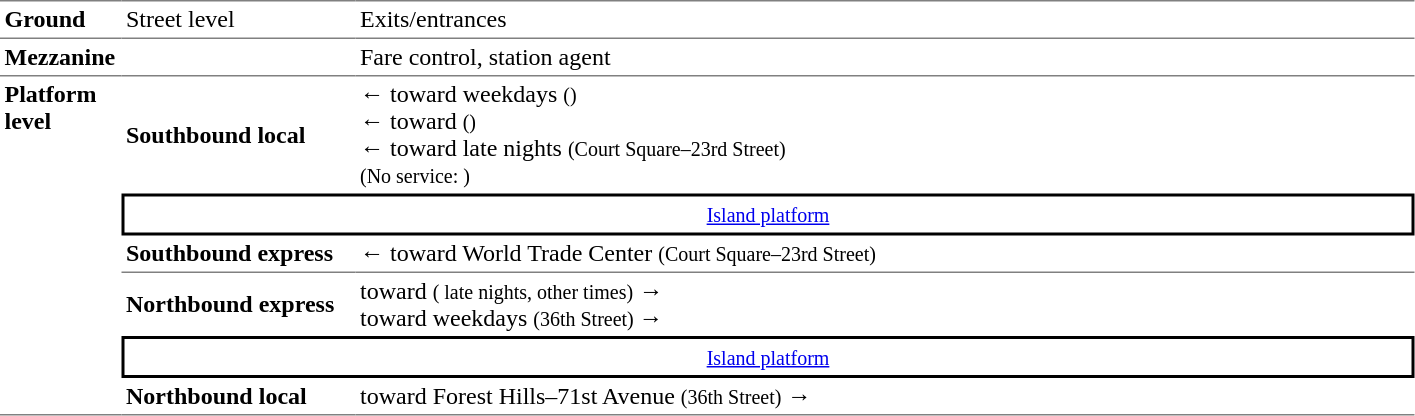<table border=0 cellspacing=0 cellpadding=3>
<tr>
<td style="border-top:solid 1px gray;border-bottom:solid 1px gray;" width=75><strong>Ground</strong></td>
<td style="border-top:solid 1px gray;border-bottom:solid 1px gray;" width=150>Street level</td>
<td style="border-top:solid 1px gray;border-bottom:solid 1px gray;" width=700>Exits/entrances</td>
</tr>
<tr>
<td valign=top colspan=2><strong>Mezzanine</strong></td>
<td valign=top>Fare control, station agent<br></td>
</tr>
<tr>
<td style="border-bottom:solid 1px gray;border-top:solid 1px gray;" rowspan=6 valign=top><strong>Platform level</strong></td>
<td style="border-top:solid 1px gray;"><strong>Southbound local</strong></td>
<td style="border-top:solid 1px gray;">←  toward  weekdays <small>()</small><br>←  toward  <small>()</small><br>←  toward  late nights <small>(Court Square–23rd Street)</small><br> <small>(No service: )</small></td>
</tr>
<tr>
<td style="border-top:solid 2px black;border-right:solid 2px black;border-left:solid 2px black;border-bottom:solid 2px black;text-align:center;" colspan=2><small><a href='#'>Island platform</a> </small></td>
</tr>
<tr>
<td style="border-bottom:solid 1px gray;"><strong>Southbound express</strong></td>
<td style="border-bottom:solid 1px gray;">←  toward World Trade Center <small>(Court Square–23rd Street)</small></td>
</tr>
<tr>
<td><strong>Northbound express</strong></td>
<td>  toward  <small>( late nights,  other times)</small> →<br>  toward  weekdays <small>(36th Street) </small> →</td>
</tr>
<tr>
<td style="border-top:solid 2px black;border-right:solid 2px black;border-left:solid 2px black;border-bottom:solid 2px black;text-align:center;" colspan=2><small><a href='#'>Island platform</a> </small></td>
</tr>
<tr>
<td style="border-bottom:solid 1px gray;"><strong>Northbound local</strong></td>
<td style="border-bottom:solid 1px gray;">  toward Forest Hills–71st Avenue <small>(36th Street)</small> →</td>
</tr>
</table>
